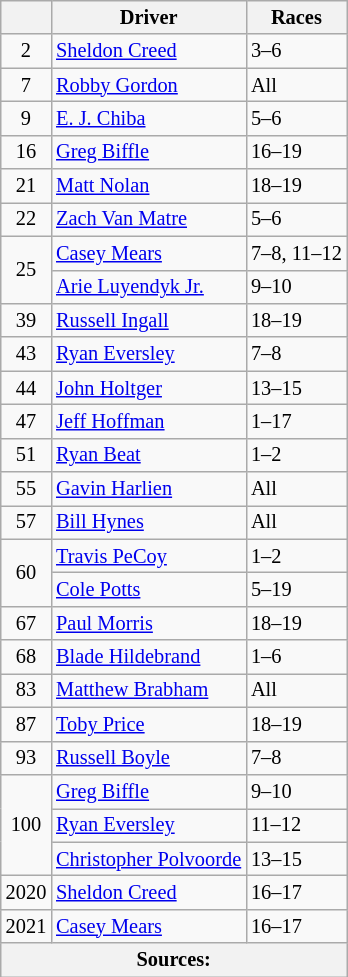<table class="wikitable" style="font-size: 85%">
<tr>
<th></th>
<th>Driver</th>
<th>Races</th>
</tr>
<tr>
<td align=center>2</td>
<td> <a href='#'>Sheldon Creed</a></td>
<td>3–6</td>
</tr>
<tr>
<td align=center>7</td>
<td> <a href='#'>Robby Gordon</a></td>
<td>All</td>
</tr>
<tr>
<td align=center>9</td>
<td> <a href='#'>E. J. Chiba</a></td>
<td>5–6</td>
</tr>
<tr>
<td align=center>16</td>
<td> <a href='#'>Greg Biffle</a></td>
<td>16–19</td>
</tr>
<tr>
<td align=center>21</td>
<td> <a href='#'>Matt Nolan</a></td>
<td>18–19</td>
</tr>
<tr>
<td align=center>22</td>
<td> <a href='#'>Zach Van Matre</a></td>
<td>5–6</td>
</tr>
<tr>
<td align=center rowspan=2>25</td>
<td> <a href='#'>Casey Mears</a></td>
<td>7–8, 11–12</td>
</tr>
<tr>
<td> <a href='#'>Arie Luyendyk Jr.</a></td>
<td>9–10</td>
</tr>
<tr>
<td align=center>39</td>
<td> <a href='#'>Russell Ingall</a></td>
<td>18–19</td>
</tr>
<tr>
<td align=center>43</td>
<td> <a href='#'>Ryan Eversley</a></td>
<td>7–8</td>
</tr>
<tr>
<td align=center>44</td>
<td> <a href='#'>John Holtger</a></td>
<td>13–15</td>
</tr>
<tr>
<td align=center>47</td>
<td> <a href='#'>Jeff Hoffman</a></td>
<td>1–17</td>
</tr>
<tr>
<td align=center>51</td>
<td> <a href='#'>Ryan Beat</a></td>
<td>1–2</td>
</tr>
<tr>
<td align=center>55</td>
<td> <a href='#'>Gavin Harlien</a></td>
<td>All</td>
</tr>
<tr>
<td align=center>57</td>
<td> <a href='#'>Bill Hynes</a></td>
<td>All</td>
</tr>
<tr>
<td align=center rowspan=2>60</td>
<td> <a href='#'>Travis PeCoy</a></td>
<td>1–2</td>
</tr>
<tr>
<td> <a href='#'>Cole Potts</a></td>
<td>5–19</td>
</tr>
<tr>
<td align=center>67</td>
<td> <a href='#'>Paul Morris</a></td>
<td>18–19</td>
</tr>
<tr>
<td align=center>68</td>
<td> <a href='#'>Blade Hildebrand</a></td>
<td>1–6</td>
</tr>
<tr>
<td align=center>83</td>
<td> <a href='#'>Matthew Brabham</a></td>
<td>All</td>
</tr>
<tr>
<td align=center>87</td>
<td> <a href='#'>Toby Price</a></td>
<td>18–19</td>
</tr>
<tr>
<td align=center>93</td>
<td> <a href='#'>Russell Boyle</a></td>
<td>7–8</td>
</tr>
<tr>
<td align=center rowspan=3>100</td>
<td> <a href='#'>Greg Biffle</a></td>
<td>9–10</td>
</tr>
<tr>
<td> <a href='#'>Ryan Eversley</a></td>
<td>11–12</td>
</tr>
<tr>
<td> <a href='#'>Christopher Polvoorde</a></td>
<td>13–15</td>
</tr>
<tr>
<td align=center>2020</td>
<td> <a href='#'>Sheldon Creed</a></td>
<td>16–17</td>
</tr>
<tr>
<td align=center>2021</td>
<td> <a href='#'>Casey Mears</a></td>
<td>16–17</td>
</tr>
<tr>
<th colspan=3>Sources:</th>
</tr>
</table>
